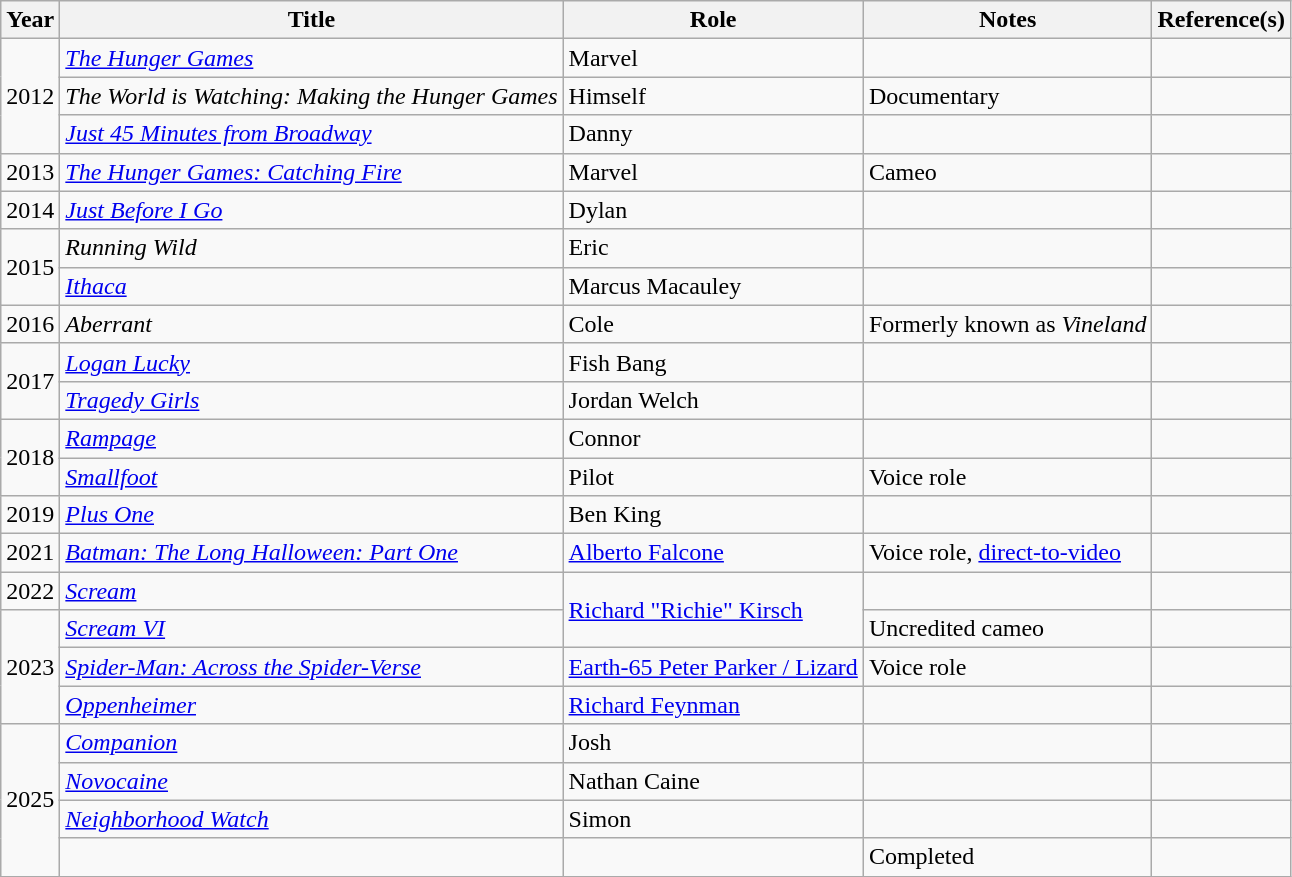<table class="wikitable sortable">
<tr>
<th>Year</th>
<th>Title</th>
<th>Role</th>
<th>Notes</th>
<th scope="col" class="unsortable">Reference(s)</th>
</tr>
<tr>
<td rowspan="3">2012</td>
<td><em><a href='#'>The Hunger Games</a></em></td>
<td>Marvel</td>
<td></td>
<td></td>
</tr>
<tr>
<td><em>The World is Watching: Making the Hunger Games</em></td>
<td>Himself</td>
<td>Documentary</td>
<td></td>
</tr>
<tr>
<td><em><a href='#'>Just 45 Minutes from Broadway</a></em></td>
<td>Danny</td>
<td></td>
<td></td>
</tr>
<tr>
<td>2013</td>
<td><em><a href='#'>The Hunger Games: Catching Fire</a></em></td>
<td>Marvel</td>
<td>Cameo</td>
<td></td>
</tr>
<tr>
<td>2014</td>
<td><em><a href='#'>Just Before I Go</a></em></td>
<td>Dylan</td>
<td></td>
<td></td>
</tr>
<tr>
<td rowspan="2">2015</td>
<td><em>Running Wild</em></td>
<td>Eric</td>
<td></td>
<td></td>
</tr>
<tr>
<td><em><a href='#'>Ithaca</a></em></td>
<td>Marcus Macauley</td>
<td></td>
<td></td>
</tr>
<tr>
<td>2016</td>
<td><em>Aberrant</em></td>
<td>Cole</td>
<td>Formerly known as <em>Vineland</em></td>
<td></td>
</tr>
<tr>
<td rowspan="2">2017</td>
<td><em><a href='#'>Logan Lucky</a></em></td>
<td>Fish Bang</td>
<td></td>
<td></td>
</tr>
<tr>
<td><em><a href='#'>Tragedy Girls</a></em></td>
<td>Jordan Welch</td>
<td></td>
<td></td>
</tr>
<tr>
<td rowspan="2">2018</td>
<td><em><a href='#'>Rampage</a></em></td>
<td>Connor</td>
<td></td>
<td></td>
</tr>
<tr>
<td><em><a href='#'>Smallfoot</a></em></td>
<td>Pilot</td>
<td>Voice role</td>
<td></td>
</tr>
<tr>
<td>2019</td>
<td><em><a href='#'>Plus One</a></em></td>
<td>Ben King</td>
<td></td>
<td></td>
</tr>
<tr>
<td>2021</td>
<td><em><a href='#'>Batman: The Long Halloween: Part One</a></em></td>
<td><a href='#'>Alberto Falcone</a></td>
<td>Voice role, <a href='#'>direct-to-video</a></td>
<td></td>
</tr>
<tr>
<td>2022</td>
<td><em><a href='#'>Scream</a></em></td>
<td rowspan="2"><a href='#'>Richard "Richie" Kirsch</a></td>
<td></td>
<td></td>
</tr>
<tr>
<td rowspan="3">2023</td>
<td><em><a href='#'>Scream VI</a></em></td>
<td>Uncredited cameo</td>
<td></td>
</tr>
<tr>
<td><em><a href='#'>Spider-Man: Across the Spider-Verse</a></em></td>
<td><a href='#'>Earth-65 Peter Parker / Lizard</a></td>
<td>Voice role</td>
<td></td>
</tr>
<tr>
<td><em><a href='#'>Oppenheimer</a></em></td>
<td><a href='#'>Richard Feynman</a></td>
<td></td>
<td></td>
</tr>
<tr>
<td rowspan="4">2025</td>
<td><em><a href='#'>Companion</a></em></td>
<td>Josh</td>
<td></td>
<td></td>
</tr>
<tr>
<td><em><a href='#'>Novocaine</a></em></td>
<td>Nathan Caine</td>
<td></td>
<td></td>
</tr>
<tr>
<td><em><a href='#'>Neighborhood Watch</a></em></td>
<td>Simon</td>
<td></td>
<td></td>
</tr>
<tr>
<td></td>
<td></td>
<td>Completed</td>
<td></td>
</tr>
</table>
